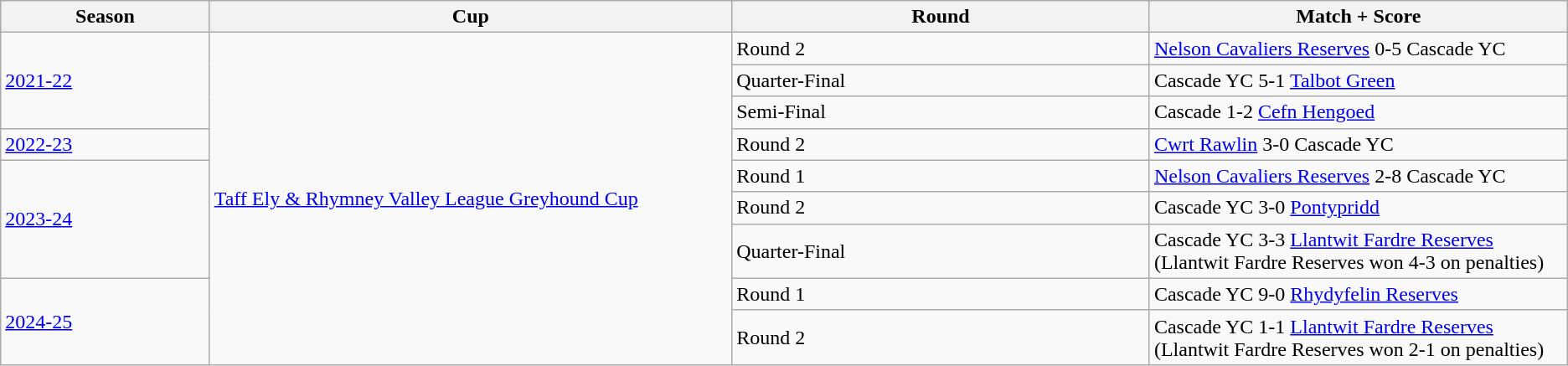<table class="wikitable sortable">
<tr>
<th style="width:8%;">Season</th>
<th style="width:20%;">Cup</th>
<th style="width:16%;">Round</th>
<th style="width:16%;">Match + Score</th>
</tr>
<tr>
<td align="centre" rowspan="3"><a href='#'>2021-22</a></td>
<td align="centre" rowspan="9"><a href='#'>Taff Ely & Rhymney Valley League Greyhound Cup</a></td>
<td>Round 2</td>
<td><a href='#'>Nelson Cavaliers Reserves</a> 0-5 Cascade YC</td>
</tr>
<tr>
<td>Quarter-Final</td>
<td>Cascade YC 5-1 <a href='#'>Talbot Green</a></td>
</tr>
<tr>
<td>Semi-Final</td>
<td>Cascade 1-2 <a href='#'>Cefn Hengoed</a></td>
</tr>
<tr>
<td align="centre" rowspan="1"><a href='#'>2022-23</a></td>
<td>Round 2</td>
<td><a href='#'>Cwrt Rawlin</a> 3-0 Cascade YC</td>
</tr>
<tr>
<td align="centre" rowspan="3"><a href='#'>2023-24</a></td>
<td>Round 1</td>
<td><a href='#'>Nelson Cavaliers Reserves</a> 2-8 Cascade YC</td>
</tr>
<tr>
<td>Round 2</td>
<td>Cascade YC 3-0 <a href='#'>Pontypridd</a></td>
</tr>
<tr>
<td>Quarter-Final</td>
<td>Cascade YC 3-3 <a href='#'>Llantwit Fardre Reserves</a> (Llantwit Fardre Reserves won 4-3 on penalties)</td>
</tr>
<tr>
<td align="centre" rowspan="2"><a href='#'>2024-25</a></td>
<td>Round 1</td>
<td>Cascade YC 9-0 <a href='#'>Rhydyfelin Reserves</a></td>
</tr>
<tr>
<td>Round 2</td>
<td>Cascade YC 1-1 <a href='#'>Llantwit Fardre Reserves</a> (Llantwit Fardre Reserves won 2-1 on penalties)</td>
</tr>
</table>
